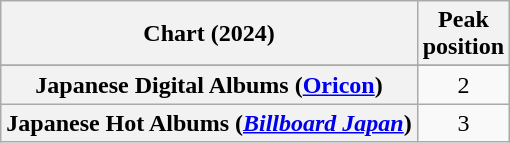<table class="wikitable sortable plainrowheaders" style="text-align:center">
<tr>
<th scope="col">Chart (2024)</th>
<th scope="col">Peak<br>position</th>
</tr>
<tr>
</tr>
<tr>
<th scope="row">Japanese Digital Albums (<a href='#'>Oricon</a>)</th>
<td>2</td>
</tr>
<tr>
<th scope="row">Japanese Hot Albums (<em><a href='#'>Billboard Japan</a></em>)</th>
<td>3</td>
</tr>
</table>
